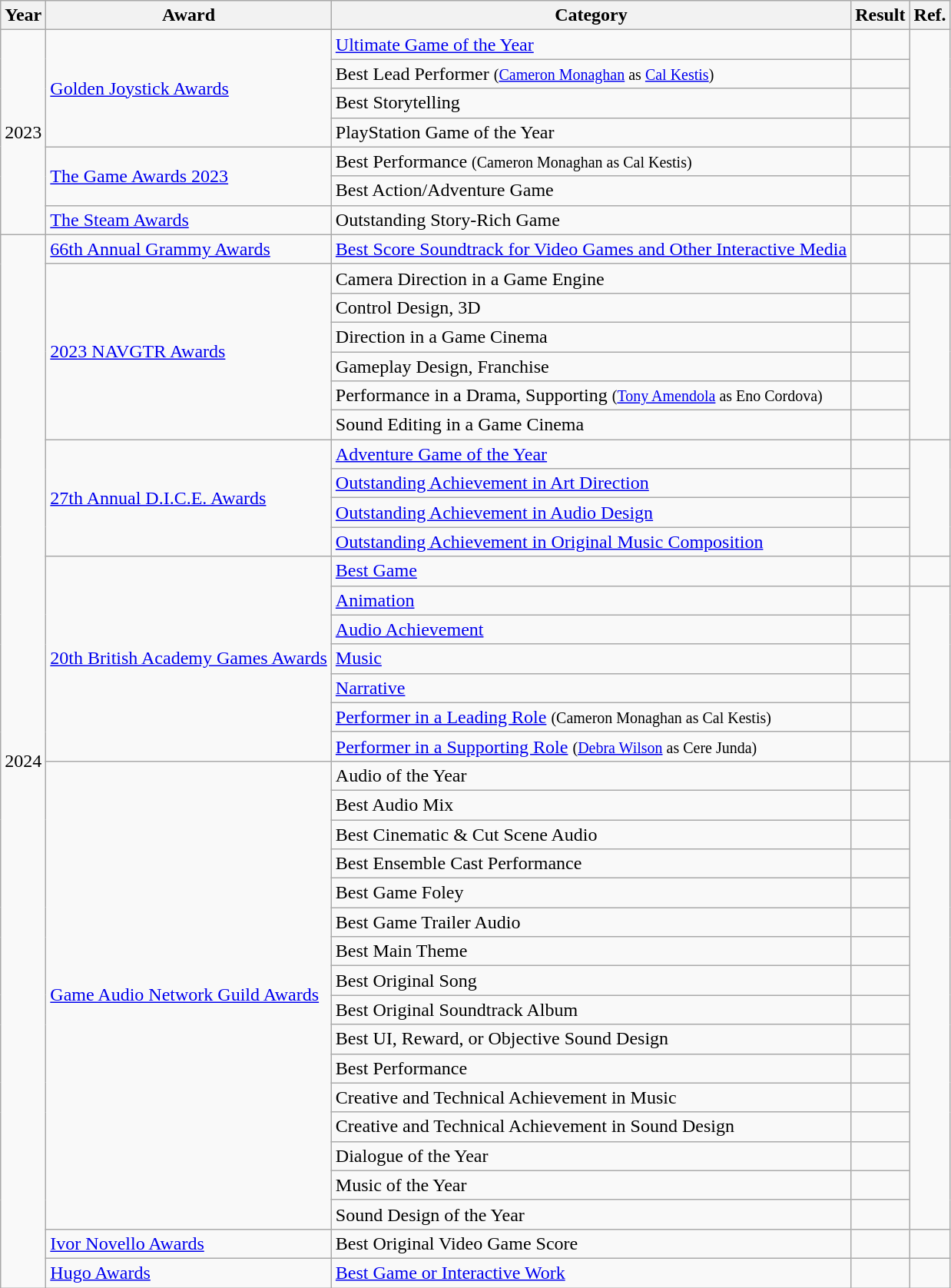<table class="wikitable sortable">
<tr>
<th>Year</th>
<th>Award</th>
<th>Category</th>
<th>Result</th>
<th>Ref.</th>
</tr>
<tr>
<td rowspan="7" style="text-align:center;">2023</td>
<td rowspan="4"><a href='#'>Golden Joystick Awards</a></td>
<td><a href='#'>Ultimate Game of the Year</a></td>
<td></td>
<td rowspan="4" style="text-align:center;"></td>
</tr>
<tr>
<td>Best Lead Performer <small>(<a href='#'>Cameron Monaghan</a> as <a href='#'>Cal Kestis</a>)</small></td>
<td></td>
</tr>
<tr>
<td>Best Storytelling</td>
<td></td>
</tr>
<tr>
<td>PlayStation Game of the Year</td>
<td></td>
</tr>
<tr>
<td rowspan="2"><a href='#'>The Game Awards 2023</a></td>
<td>Best Performance <small>(Cameron Monaghan as Cal Kestis)</small></td>
<td></td>
<td rowspan="2" style="text-align:center;"></td>
</tr>
<tr>
<td>Best Action/Adventure Game</td>
<td></td>
</tr>
<tr>
<td><a href='#'>The Steam Awards</a></td>
<td>Outstanding Story-Rich Game</td>
<td></td>
<td style="text-align:center;"></td>
</tr>
<tr>
<td rowspan="36" style="text-align:center;">2024</td>
<td rowspan="1"><a href='#'>66th Annual Grammy Awards</a></td>
<td><a href='#'>Best Score Soundtrack for Video Games and Other Interactive Media</a></td>
<td></td>
<td rowspan="1" style="text-align:center;"></td>
</tr>
<tr>
<td rowspan="6"><a href='#'>2023 NAVGTR Awards</a></td>
<td>Camera Direction in a Game Engine</td>
<td></td>
<td rowspan="6" style="text-align:center;"></td>
</tr>
<tr>
<td>Control Design, 3D</td>
<td></td>
</tr>
<tr>
<td>Direction in a Game Cinema</td>
<td></td>
</tr>
<tr>
<td>Gameplay Design, Franchise</td>
<td></td>
</tr>
<tr>
<td>Performance in a Drama, Supporting <small>(<a href='#'>Tony Amendola</a> as Eno Cordova)</small></td>
<td></td>
</tr>
<tr>
<td>Sound Editing in a Game Cinema</td>
<td></td>
</tr>
<tr>
<td rowspan="4"><a href='#'>27th Annual D.I.C.E. Awards</a></td>
<td><a href='#'>Adventure Game of the Year</a></td>
<td></td>
<td rowspan="4" style="text-align:center;"></td>
</tr>
<tr>
<td><a href='#'>Outstanding Achievement in Art Direction</a></td>
<td></td>
</tr>
<tr>
<td><a href='#'>Outstanding Achievement in Audio Design</a></td>
<td></td>
</tr>
<tr>
<td><a href='#'>Outstanding Achievement in Original Music Composition</a></td>
<td></td>
</tr>
<tr>
<td rowspan="7"><a href='#'>20th British Academy Games Awards</a></td>
<td><a href='#'>Best Game</a></td>
<td></td>
<td style="text-align:center;"></td>
</tr>
<tr>
<td><a href='#'>Animation</a></td>
<td></td>
<td rowspan="6" style="text-align:center;"></td>
</tr>
<tr>
<td><a href='#'>Audio Achievement</a></td>
<td></td>
</tr>
<tr>
<td><a href='#'>Music</a></td>
<td></td>
</tr>
<tr>
<td><a href='#'>Narrative</a></td>
<td></td>
</tr>
<tr>
<td><a href='#'>Performer in a Leading Role</a> <small>(Cameron Monaghan as Cal Kestis)</small></td>
<td></td>
</tr>
<tr>
<td><a href='#'>Performer in a Supporting Role</a> <small>(<a href='#'>Debra Wilson</a> as Cere Junda)</small></td>
<td></td>
</tr>
<tr>
<td rowspan="16"><a href='#'>Game Audio Network Guild Awards</a></td>
<td>Audio of the Year</td>
<td></td>
<td rowspan="16" style="text-align:center;"></td>
</tr>
<tr>
<td>Best Audio Mix</td>
<td></td>
</tr>
<tr>
<td>Best Cinematic & Cut Scene Audio</td>
<td></td>
</tr>
<tr>
<td>Best Ensemble Cast Performance</td>
<td></td>
</tr>
<tr>
<td>Best Game Foley</td>
<td></td>
</tr>
<tr>
<td>Best Game Trailer Audio</td>
<td></td>
</tr>
<tr>
<td>Best Main Theme</td>
<td></td>
</tr>
<tr>
<td>Best Original Song</td>
<td></td>
</tr>
<tr>
<td>Best Original Soundtrack Album</td>
<td></td>
</tr>
<tr>
<td>Best UI, Reward, or Objective Sound Design</td>
<td></td>
</tr>
<tr>
<td>Best Performance</td>
<td></td>
</tr>
<tr>
<td>Creative and Technical Achievement in Music</td>
<td></td>
</tr>
<tr>
<td>Creative and Technical Achievement in Sound Design</td>
<td></td>
</tr>
<tr>
<td>Dialogue of the Year</td>
<td></td>
</tr>
<tr>
<td>Music of the Year</td>
<td></td>
</tr>
<tr>
<td>Sound Design of the Year</td>
<td></td>
</tr>
<tr>
<td><a href='#'>Ivor Novello Awards</a></td>
<td>Best Original Video Game Score</td>
<td></td>
<td align="center"></td>
</tr>
<tr>
<td><a href='#'>Hugo Awards</a></td>
<td><a href='#'>Best Game or Interactive Work</a></td>
<td></td>
<td style="text-align:center;" rowspan="1"></td>
</tr>
</table>
